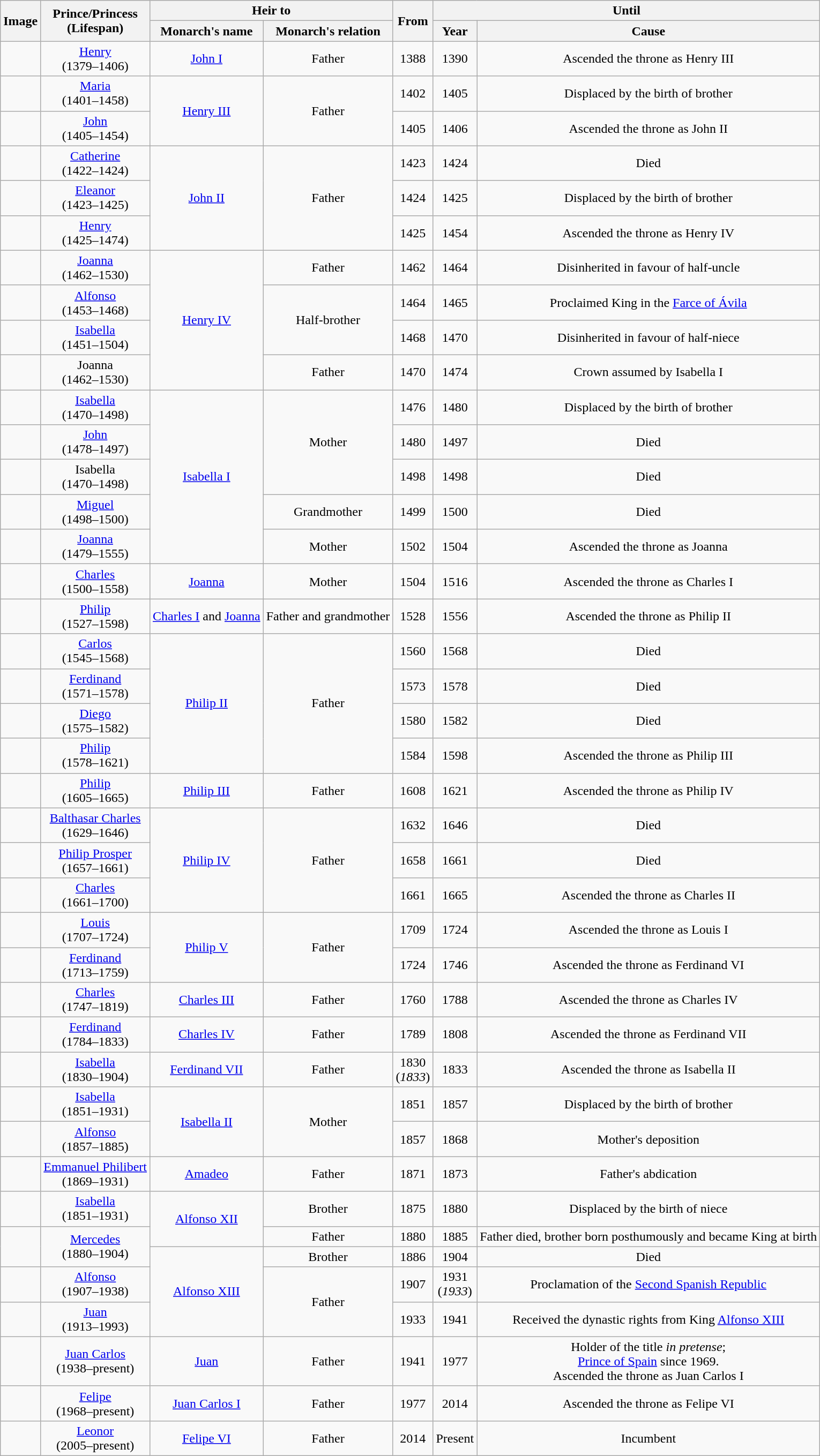<table class="wikitable" style="text-align:center;">
<tr>
<th rowspan=2>Image</th>
<th rowspan=2>Prince/Princess<br>(Lifespan)</th>
<th colspan=2>Heir to</th>
<th rowspan=2>From</th>
<th colspan=2>Until</th>
</tr>
<tr>
<th>Monarch's name</th>
<th>Monarch's relation</th>
<th>Year</th>
<th>Cause</th>
</tr>
<tr>
<td></td>
<td><a href='#'>Henry</a><br>(1379–1406)</td>
<td><a href='#'>John I</a></td>
<td>Father</td>
<td>1388</td>
<td>1390</td>
<td>Ascended the throne as Henry III</td>
</tr>
<tr>
<td></td>
<td><a href='#'>Maria</a><br>(1401–1458)</td>
<td rowspan=2><a href='#'>Henry III</a></td>
<td rowspan=2>Father</td>
<td>1402</td>
<td>1405</td>
<td>Displaced by the birth of brother</td>
</tr>
<tr>
<td></td>
<td><a href='#'>John</a><br>(1405–1454)</td>
<td>1405</td>
<td>1406</td>
<td>Ascended the throne as John II</td>
</tr>
<tr>
<td></td>
<td><a href='#'>Catherine</a><br>(1422–1424)</td>
<td rowspan=3><a href='#'>John II</a></td>
<td rowspan=3>Father</td>
<td>1423</td>
<td>1424</td>
<td>Died</td>
</tr>
<tr>
<td></td>
<td><a href='#'>Eleanor</a><br>(1423–1425)</td>
<td>1424</td>
<td>1425</td>
<td>Displaced by the birth of brother</td>
</tr>
<tr>
<td></td>
<td><a href='#'>Henry</a><br>(1425–1474)</td>
<td>1425</td>
<td>1454</td>
<td>Ascended the throne as Henry IV</td>
</tr>
<tr>
<td></td>
<td><a href='#'>Joanna</a><br>(1462–1530)</td>
<td rowspan=4><a href='#'>Henry IV</a></td>
<td>Father</td>
<td>1462</td>
<td>1464</td>
<td>Disinherited in favour of half-uncle</td>
</tr>
<tr>
<td></td>
<td><a href='#'>Alfonso</a><br>(1453–1468)</td>
<td rowspan=2>Half-brother</td>
<td>1464</td>
<td>1465</td>
<td>Proclaimed King in the <a href='#'>Farce of Ávila</a></td>
</tr>
<tr>
<td></td>
<td><a href='#'>Isabella</a><br>(1451–1504)</td>
<td>1468</td>
<td>1470</td>
<td>Disinherited in favour of half-niece</td>
</tr>
<tr>
<td></td>
<td>Joanna<br>(1462–1530)</td>
<td>Father</td>
<td>1470</td>
<td>1474</td>
<td>Crown assumed by Isabella I</td>
</tr>
<tr>
<td></td>
<td><a href='#'>Isabella</a><br>(1470–1498)</td>
<td rowspan=5><a href='#'>Isabella I</a></td>
<td rowspan=3>Mother</td>
<td>1476</td>
<td>1480</td>
<td>Displaced by the birth of brother</td>
</tr>
<tr>
<td></td>
<td><a href='#'>John</a><br>(1478–1497)</td>
<td>1480</td>
<td>1497</td>
<td>Died</td>
</tr>
<tr>
<td></td>
<td>Isabella<br>(1470–1498)</td>
<td>1498</td>
<td>1498</td>
<td>Died</td>
</tr>
<tr>
<td></td>
<td><a href='#'>Miguel</a><br>(1498–1500)</td>
<td>Grandmother</td>
<td>1499</td>
<td>1500</td>
<td>Died</td>
</tr>
<tr>
<td></td>
<td><a href='#'>Joanna</a><br>(1479–1555)</td>
<td>Mother</td>
<td>1502</td>
<td>1504</td>
<td>Ascended the throne as Joanna</td>
</tr>
<tr>
<td></td>
<td><a href='#'>Charles</a><br>(1500–1558)</td>
<td><a href='#'>Joanna</a></td>
<td>Mother</td>
<td>1504</td>
<td>1516</td>
<td>Ascended the throne as Charles I</td>
</tr>
<tr>
<td></td>
<td><a href='#'>Philip</a><br>(1527–1598)</td>
<td><a href='#'>Charles I</a> and <a href='#'>Joanna</a></td>
<td>Father and grandmother</td>
<td>1528</td>
<td>1556</td>
<td>Ascended the throne as Philip II</td>
</tr>
<tr>
<td></td>
<td><a href='#'>Carlos</a><br>(1545–1568)</td>
<td rowspan=4><a href='#'>Philip II</a></td>
<td rowspan=4>Father</td>
<td>1560</td>
<td>1568</td>
<td>Died</td>
</tr>
<tr>
<td></td>
<td><a href='#'>Ferdinand</a><br>(1571–1578)</td>
<td>1573</td>
<td>1578</td>
<td>Died</td>
</tr>
<tr>
<td></td>
<td><a href='#'>Diego</a><br>(1575–1582)</td>
<td>1580</td>
<td>1582</td>
<td>Died</td>
</tr>
<tr>
<td></td>
<td><a href='#'>Philip</a><br>(1578–1621)</td>
<td>1584</td>
<td>1598</td>
<td>Ascended the throne as Philip III</td>
</tr>
<tr>
<td></td>
<td><a href='#'>Philip</a><br>(1605–1665)</td>
<td><a href='#'>Philip III</a></td>
<td>Father</td>
<td>1608</td>
<td>1621</td>
<td>Ascended the throne as Philip IV</td>
</tr>
<tr>
<td></td>
<td><a href='#'>Balthasar Charles</a><br>(1629–1646)</td>
<td rowspan=3><a href='#'>Philip IV</a></td>
<td rowspan=3>Father</td>
<td>1632</td>
<td>1646</td>
<td>Died</td>
</tr>
<tr>
<td></td>
<td><a href='#'>Philip Prosper</a><br>(1657–1661)</td>
<td>1658</td>
<td>1661</td>
<td>Died</td>
</tr>
<tr>
<td></td>
<td><a href='#'>Charles</a><br>(1661–1700)</td>
<td>1661</td>
<td>1665</td>
<td>Ascended the throne as Charles II</td>
</tr>
<tr>
<td></td>
<td><a href='#'>Louis</a><br>(1707–1724)</td>
<td rowspan=2><a href='#'>Philip V</a></td>
<td rowspan=2>Father</td>
<td>1709</td>
<td>1724</td>
<td>Ascended the throne as Louis I</td>
</tr>
<tr>
<td></td>
<td><a href='#'>Ferdinand</a><br>(1713–1759)</td>
<td>1724</td>
<td>1746</td>
<td>Ascended the throne as Ferdinand VI</td>
</tr>
<tr>
<td></td>
<td><a href='#'>Charles</a><br>(1747–1819)</td>
<td><a href='#'>Charles III</a></td>
<td>Father</td>
<td>1760</td>
<td>1788</td>
<td>Ascended the throne as Charles IV</td>
</tr>
<tr>
<td></td>
<td><a href='#'>Ferdinand</a><br>(1784–1833)</td>
<td><a href='#'>Charles IV</a></td>
<td>Father</td>
<td>1789</td>
<td>1808</td>
<td>Ascended the throne as Ferdinand VII</td>
</tr>
<tr>
<td></td>
<td><a href='#'>Isabella</a><br>(1830–1904)</td>
<td><a href='#'>Ferdinand VII</a></td>
<td>Father</td>
<td>1830<br>(<em>1833</em>)</td>
<td>1833</td>
<td>Ascended the throne as Isabella II</td>
</tr>
<tr>
<td></td>
<td><a href='#'>Isabella</a><br>(1851–1931)</td>
<td rowspan=2><a href='#'>Isabella II</a></td>
<td rowspan=2>Mother</td>
<td>1851</td>
<td>1857</td>
<td>Displaced by the birth of brother</td>
</tr>
<tr>
<td></td>
<td><a href='#'>Alfonso</a><br>(1857–1885)</td>
<td>1857</td>
<td>1868</td>
<td>Mother's deposition</td>
</tr>
<tr>
<td></td>
<td><a href='#'>Emmanuel Philibert</a><br>(1869–1931)</td>
<td><a href='#'>Amadeo</a></td>
<td>Father</td>
<td>1871</td>
<td>1873</td>
<td>Father's abdication</td>
</tr>
<tr>
<td></td>
<td><a href='#'>Isabella</a><br>(1851–1931)</td>
<td rowspan=2><a href='#'>Alfonso XII</a></td>
<td>Brother</td>
<td>1875</td>
<td>1880</td>
<td>Displaced by the birth of niece</td>
</tr>
<tr>
<td rowspan=2></td>
<td rowspan=2><a href='#'>Mercedes</a><br>(1880–1904)</td>
<td>Father</td>
<td>1880</td>
<td>1885</td>
<td>Father died, brother born posthumously and became King at birth</td>
</tr>
<tr>
<td rowspan=3><a href='#'>Alfonso XIII</a></td>
<td>Brother</td>
<td>1886</td>
<td>1904</td>
<td>Died</td>
</tr>
<tr>
<td></td>
<td><a href='#'>Alfonso</a><br>(1907–1938)</td>
<td rowspan=2>Father</td>
<td>1907</td>
<td>1931<br>(<em>1933</em>)</td>
<td>Proclamation of the <a href='#'>Second Spanish Republic</a></td>
</tr>
<tr>
<td></td>
<td><a href='#'>Juan</a><br>(1913–1993)</td>
<td>1933</td>
<td>1941</td>
<td>Received the dynastic rights from King <a href='#'>Alfonso XIII</a></td>
</tr>
<tr>
<td></td>
<td><a href='#'>Juan Carlos</a><br>(1938–present)</td>
<td><a href='#'>Juan</a></td>
<td>Father</td>
<td>1941</td>
<td>1977</td>
<td>Holder of the title <em>in pretense</em>;<br><a href='#'>Prince of Spain</a> since 1969.<br>Ascended the throne as Juan Carlos I</td>
</tr>
<tr>
<td></td>
<td><a href='#'>Felipe</a><br>(1968–present)</td>
<td><a href='#'>Juan Carlos I</a></td>
<td>Father</td>
<td>1977</td>
<td>2014</td>
<td>Ascended the throne as Felipe VI</td>
</tr>
<tr>
<td></td>
<td><a href='#'>Leonor</a><br>(2005–present)</td>
<td><a href='#'>Felipe VI</a></td>
<td>Father</td>
<td>2014</td>
<td>Present</td>
<td>Incumbent</td>
</tr>
</table>
